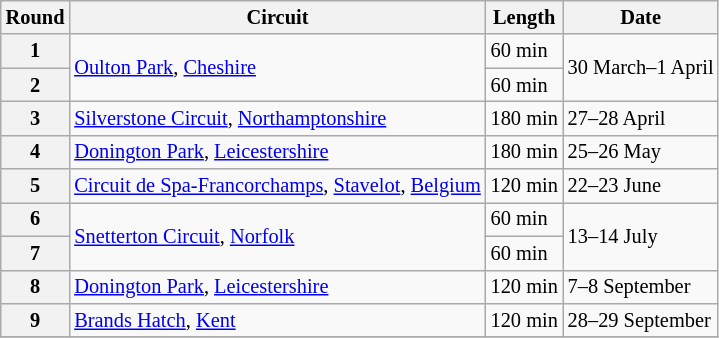<table class="wikitable" style="font-size:85%">
<tr>
<th>Round</th>
<th>Circuit</th>
<th>Length</th>
<th>Date</th>
</tr>
<tr>
<th>1</th>
<td rowspan="2"> <a href='#'>Oulton Park</a>, <a href='#'>Cheshire</a></td>
<td>60 min</td>
<td rowspan=2>30  March–1 April</td>
</tr>
<tr>
<th>2</th>
<td>60 min</td>
</tr>
<tr>
<th>3</th>
<td> <a href='#'>Silverstone Circuit</a>, <a href='#'>Northamptonshire</a></td>
<td>180 min</td>
<td>27–28 April</td>
</tr>
<tr>
<th>4</th>
<td> <a href='#'>Donington Park</a>, <a href='#'>Leicestershire</a></td>
<td>180 min</td>
<td>25–26 May</td>
</tr>
<tr>
<th>5</th>
<td> <a href='#'>Circuit de Spa-Francorchamps</a>, <a href='#'>Stavelot</a>, <a href='#'>Belgium</a></td>
<td>120 min</td>
<td>22–23 June</td>
</tr>
<tr>
<th>6</th>
<td rowspan=2> <a href='#'>Snetterton Circuit</a>, <a href='#'>Norfolk</a></td>
<td>60 min</td>
<td rowspan=2>13–14 July</td>
</tr>
<tr>
<th>7</th>
<td>60 min</td>
</tr>
<tr>
<th>8</th>
<td> <a href='#'>Donington Park</a>, <a href='#'>Leicestershire</a></td>
<td>120 min</td>
<td>7–8 September</td>
</tr>
<tr>
<th>9</th>
<td> <a href='#'>Brands Hatch</a>, <a href='#'>Kent</a></td>
<td>120 min</td>
<td>28–29 September</td>
</tr>
<tr>
</tr>
</table>
